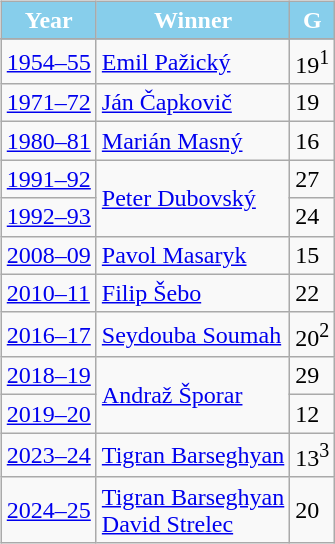<table>
<tr>
<td valign="top"><br><table class="wikitable">
<tr>
<th style="color:#FFFFFF; background:#87CEEB;">Year</th>
<th style="color:#FFFFFF; background:#87CEEB;">Winner</th>
<th style="color:#FFFFFF; background:#87CEEB;">G</th>
</tr>
<tr>
</tr>
<tr align=left>
<td><a href='#'>1954–55</a></td>
<td> <a href='#'>Emil Pažický</a></td>
<td>19<sup>1</sup></td>
</tr>
<tr align=left>
<td><a href='#'>1971–72</a></td>
<td> <a href='#'>Ján Čapkovič</a></td>
<td>19</td>
</tr>
<tr align=left>
<td><a href='#'>1980–81</a></td>
<td> <a href='#'>Marián Masný</a></td>
<td>16</td>
</tr>
<tr align=left>
<td><a href='#'>1991–92</a></td>
<td rowspan="2"> <a href='#'>Peter Dubovský</a></td>
<td>27</td>
</tr>
<tr align=left>
<td><a href='#'>1992–93</a></td>
<td>24</td>
</tr>
<tr align=left>
<td><a href='#'>2008–09</a></td>
<td> <a href='#'>Pavol Masaryk</a></td>
<td>15</td>
</tr>
<tr align=left>
<td><a href='#'>2010–11</a></td>
<td> <a href='#'>Filip Šebo</a></td>
<td>22</td>
</tr>
<tr align=left>
<td><a href='#'>2016–17</a></td>
<td> <a href='#'>Seydouba Soumah</a></td>
<td>20<sup>2</sup></td>
</tr>
<tr align=left>
<td><a href='#'>2018–19</a></td>
<td rowspan="2"> <a href='#'>Andraž Šporar</a></td>
<td>29</td>
</tr>
<tr align=left>
<td><a href='#'>2019–20</a></td>
<td>12</td>
</tr>
<tr align=left>
<td><a href='#'>2023–24</a></td>
<td> <a href='#'>Tigran Barseghyan</a></td>
<td>13<sup>3</sup></td>
</tr>
<tr align=left>
<td><a href='#'>2024–25</a></td>
<td> <a href='#'>Tigran Barseghyan</a> <br>  <a href='#'>David Strelec</a></td>
<td>20</td>
</tr>
</table>
</td>
</tr>
</table>
